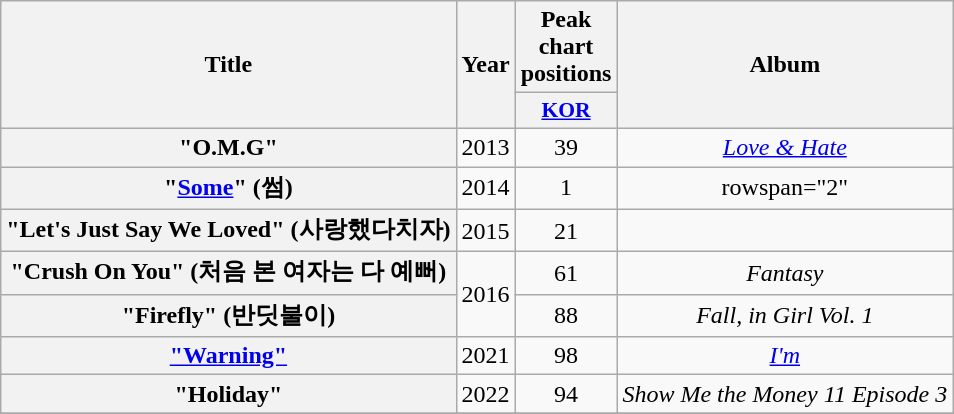<table class="wikitable plainrowheaders" style="text-align:center;">
<tr>
<th scope="col" rowspan="2">Title</th>
<th scope="col" rowspan="2">Year</th>
<th scope="col" colspan="1">Peak chart positions</th>
<th scope="col" rowspan="2">Album</th>
</tr>
<tr>
<th scope="col" style="width:2.5em;font-size:90%;"><a href='#'>KOR</a><br></th>
</tr>
<tr>
<th scope="row">"O.M.G" </th>
<td>2013</td>
<td>39</td>
<td><em><a href='#'>Love & Hate</a></em></td>
</tr>
<tr>
<th scope="row">"<a href='#'>Some</a>" (썸) </th>
<td>2014</td>
<td>1</td>
<td>rowspan="2" </td>
</tr>
<tr>
<th scope="row">"Let's Just Say We Loved" (사랑했다치자) </th>
<td>2015</td>
<td>21</td>
</tr>
<tr>
<th scope="row">"Crush On You" (처음 본 여자는 다 예뻐) </th>
<td rowspan="2">2016</td>
<td>61</td>
<td><em>Fantasy</em></td>
</tr>
<tr>
<th scope="row">"Firefly" (반딧불이) </th>
<td>88</td>
<td><em>Fall, in Girl Vol. 1</em></td>
</tr>
<tr>
<th scope="row"><a href='#'>"Warning"</a> </th>
<td>2021</td>
<td>98</td>
<td><em><a href='#'>I'm</a></em></td>
</tr>
<tr>
<th scope="row">"Holiday" </th>
<td>2022</td>
<td>94</td>
<td><em>Show Me the Money 11 Episode 3</em></td>
</tr>
<tr>
</tr>
</table>
